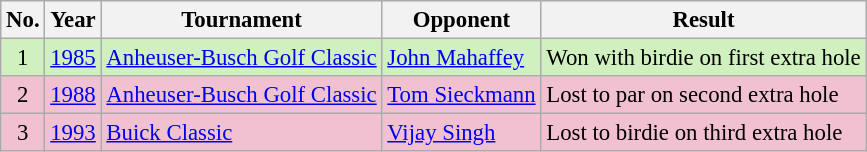<table class="wikitable" style="font-size:95%;">
<tr>
<th>No.</th>
<th>Year</th>
<th>Tournament</th>
<th>Opponent</th>
<th>Result</th>
</tr>
<tr style="background:#D0F0C0;">
<td align=center>1</td>
<td><a href='#'>1985</a></td>
<td><a href='#'>Anheuser-Busch Golf Classic</a></td>
<td> <a href='#'>John Mahaffey</a></td>
<td>Won with birdie on first extra hole</td>
</tr>
<tr style="background:#F2C1D1;">
<td align=center>2</td>
<td><a href='#'>1988</a></td>
<td><a href='#'>Anheuser-Busch Golf Classic</a></td>
<td> <a href='#'>Tom Sieckmann</a></td>
<td>Lost to par on second extra hole</td>
</tr>
<tr style="background:#F2C1D1;">
<td align=center>3</td>
<td><a href='#'>1993</a></td>
<td><a href='#'>Buick Classic</a></td>
<td> <a href='#'>Vijay Singh</a></td>
<td>Lost to birdie on third extra hole</td>
</tr>
</table>
